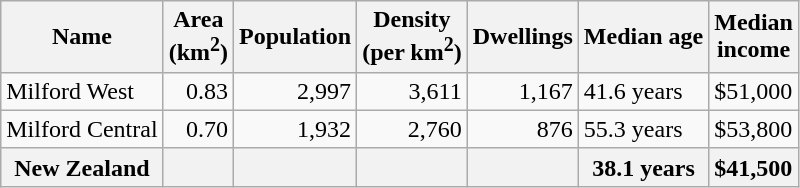<table class="wikitable">
<tr>
<th>Name</th>
<th>Area<br>(km<sup>2</sup>)</th>
<th>Population</th>
<th>Density<br>(per km<sup>2</sup>)</th>
<th>Dwellings</th>
<th>Median age</th>
<th>Median<br>income</th>
</tr>
<tr>
<td>Milford West</td>
<td style="text-align:right;">0.83</td>
<td style="text-align:right;">2,997</td>
<td style="text-align:right;">3,611</td>
<td style="text-align:right;">1,167</td>
<td>41.6 years</td>
<td>$51,000</td>
</tr>
<tr>
<td>Milford Central</td>
<td style="text-align:right;">0.70</td>
<td style="text-align:right;">1,932</td>
<td style="text-align:right;">2,760</td>
<td style="text-align:right;">876</td>
<td>55.3 years</td>
<td>$53,800</td>
</tr>
<tr>
<th>New Zealand</th>
<th></th>
<th></th>
<th></th>
<th></th>
<th>38.1 years</th>
<th style="text-align:left;">$41,500</th>
</tr>
</table>
